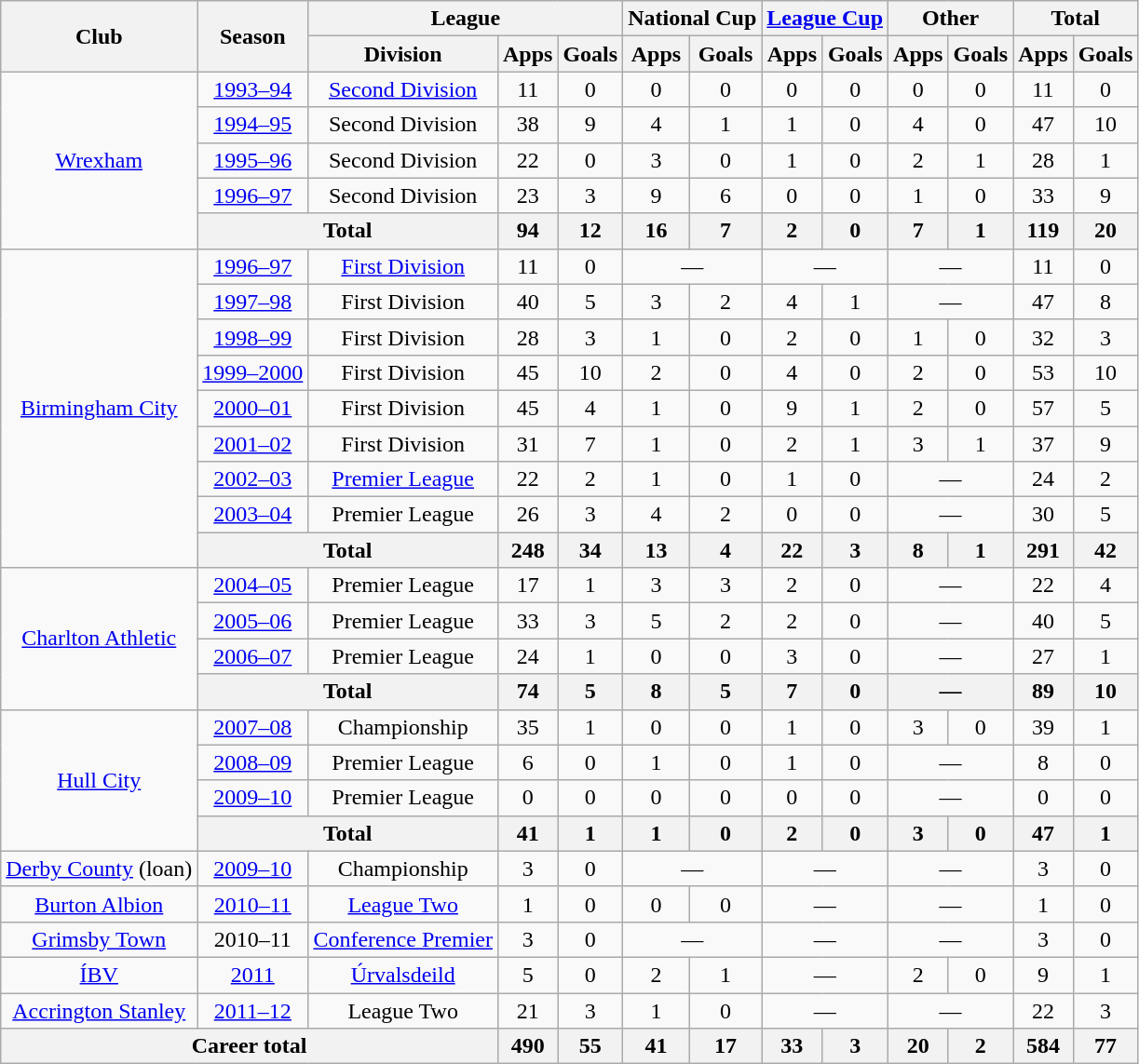<table class="wikitable" style="text-align:center">
<tr>
<th rowspan="2">Club</th>
<th rowspan="2">Season</th>
<th colspan=3>League</th>
<th colspan=2>National Cup</th>
<th colspan=2><a href='#'>League Cup</a></th>
<th colspan=2>Other</th>
<th colspan=2>Total</th>
</tr>
<tr>
<th>Division</th>
<th>Apps</th>
<th>Goals</th>
<th>Apps</th>
<th>Goals</th>
<th>Apps</th>
<th>Goals</th>
<th>Apps</th>
<th>Goals</th>
<th>Apps</th>
<th>Goals</th>
</tr>
<tr>
<td rowspan="5"><a href='#'>Wrexham</a></td>
<td><a href='#'>1993–94</a></td>
<td><a href='#'>Second Division</a></td>
<td>11</td>
<td>0</td>
<td>0</td>
<td>0</td>
<td>0</td>
<td>0</td>
<td>0</td>
<td>0</td>
<td>11</td>
<td>0</td>
</tr>
<tr>
<td><a href='#'>1994–95</a></td>
<td>Second Division</td>
<td>38</td>
<td>9</td>
<td>4</td>
<td>1</td>
<td>1</td>
<td>0</td>
<td>4</td>
<td>0</td>
<td>47</td>
<td>10</td>
</tr>
<tr>
<td><a href='#'>1995–96</a></td>
<td>Second Division</td>
<td>22</td>
<td>0</td>
<td>3</td>
<td>0</td>
<td>1</td>
<td>0</td>
<td>2</td>
<td>1</td>
<td>28</td>
<td>1</td>
</tr>
<tr>
<td><a href='#'>1996–97</a></td>
<td>Second Division</td>
<td>23</td>
<td>3</td>
<td>9</td>
<td>6</td>
<td>0</td>
<td>0</td>
<td>1</td>
<td>0</td>
<td>33</td>
<td>9</td>
</tr>
<tr>
<th colspan="2">Total</th>
<th>94</th>
<th>12</th>
<th>16</th>
<th>7</th>
<th>2</th>
<th>0</th>
<th>7</th>
<th>1</th>
<th>119</th>
<th>20</th>
</tr>
<tr>
<td rowspan="9"><a href='#'>Birmingham City</a></td>
<td><a href='#'>1996–97</a></td>
<td><a href='#'>First Division</a></td>
<td>11</td>
<td>0</td>
<td colspan="2">—</td>
<td colspan="2">—</td>
<td colspan="2">—</td>
<td>11</td>
<td>0</td>
</tr>
<tr>
<td><a href='#'>1997–98</a></td>
<td>First Division</td>
<td>40</td>
<td>5</td>
<td>3</td>
<td>2</td>
<td>4</td>
<td>1</td>
<td colspan="2">—</td>
<td>47</td>
<td>8</td>
</tr>
<tr>
<td><a href='#'>1998–99</a></td>
<td>First Division</td>
<td>28</td>
<td>3</td>
<td>1</td>
<td>0</td>
<td>2</td>
<td>0</td>
<td>1</td>
<td>0</td>
<td>32</td>
<td>3</td>
</tr>
<tr>
<td><a href='#'>1999–2000</a></td>
<td>First Division</td>
<td>45</td>
<td>10</td>
<td>2</td>
<td>0</td>
<td>4</td>
<td>0</td>
<td>2</td>
<td>0</td>
<td>53</td>
<td>10</td>
</tr>
<tr>
<td><a href='#'>2000–01</a></td>
<td>First Division</td>
<td>45</td>
<td>4</td>
<td>1</td>
<td>0</td>
<td>9</td>
<td>1</td>
<td>2</td>
<td>0</td>
<td>57</td>
<td>5</td>
</tr>
<tr>
<td><a href='#'>2001–02</a></td>
<td>First Division</td>
<td>31</td>
<td>7</td>
<td>1</td>
<td>0</td>
<td>2</td>
<td>1</td>
<td>3</td>
<td>1</td>
<td>37</td>
<td>9</td>
</tr>
<tr>
<td><a href='#'>2002–03</a></td>
<td><a href='#'>Premier League</a></td>
<td>22</td>
<td>2</td>
<td>1</td>
<td>0</td>
<td>1</td>
<td>0</td>
<td colspan="2">—</td>
<td>24</td>
<td>2</td>
</tr>
<tr>
<td><a href='#'>2003–04</a></td>
<td>Premier League</td>
<td>26</td>
<td>3</td>
<td>4</td>
<td>2</td>
<td>0</td>
<td>0</td>
<td colspan="2">—</td>
<td>30</td>
<td>5</td>
</tr>
<tr>
<th colspan="2">Total</th>
<th>248</th>
<th>34</th>
<th>13</th>
<th>4</th>
<th>22</th>
<th>3</th>
<th>8</th>
<th>1</th>
<th>291</th>
<th>42</th>
</tr>
<tr>
<td rowspan="4"><a href='#'>Charlton Athletic</a></td>
<td><a href='#'>2004–05</a></td>
<td>Premier League</td>
<td>17</td>
<td>1</td>
<td>3</td>
<td>3</td>
<td>2</td>
<td>0</td>
<td colspan="2">—</td>
<td>22</td>
<td>4</td>
</tr>
<tr>
<td><a href='#'>2005–06</a></td>
<td>Premier League</td>
<td>33</td>
<td>3</td>
<td>5</td>
<td>2</td>
<td>2</td>
<td>0</td>
<td colspan="2">—</td>
<td>40</td>
<td>5</td>
</tr>
<tr>
<td><a href='#'>2006–07</a></td>
<td>Premier League</td>
<td>24</td>
<td>1</td>
<td>0</td>
<td>0</td>
<td>3</td>
<td>0</td>
<td colspan="2">—</td>
<td>27</td>
<td>1</td>
</tr>
<tr>
<th colspan="2">Total</th>
<th>74</th>
<th>5</th>
<th>8</th>
<th>5</th>
<th>7</th>
<th>0</th>
<th colspan=2>—</th>
<th>89</th>
<th>10</th>
</tr>
<tr>
<td rowspan="4"><a href='#'>Hull City</a></td>
<td><a href='#'>2007–08</a></td>
<td>Championship</td>
<td>35</td>
<td>1</td>
<td>0</td>
<td>0</td>
<td>1</td>
<td>0</td>
<td>3</td>
<td>0</td>
<td>39</td>
<td>1</td>
</tr>
<tr>
<td><a href='#'>2008–09</a></td>
<td>Premier League</td>
<td>6</td>
<td>0</td>
<td>1</td>
<td>0</td>
<td>1</td>
<td>0</td>
<td colspan="2">—</td>
<td>8</td>
<td>0</td>
</tr>
<tr>
<td><a href='#'>2009–10</a></td>
<td>Premier League</td>
<td>0</td>
<td>0</td>
<td>0</td>
<td>0</td>
<td>0</td>
<td>0</td>
<td colspan="2">—</td>
<td>0</td>
<td>0</td>
</tr>
<tr>
<th colspan="2">Total</th>
<th>41</th>
<th>1</th>
<th>1</th>
<th>0</th>
<th>2</th>
<th>0</th>
<th>3</th>
<th>0</th>
<th>47</th>
<th>1</th>
</tr>
<tr>
<td><a href='#'>Derby County</a> (loan)</td>
<td><a href='#'>2009–10</a></td>
<td>Championship</td>
<td>3</td>
<td>0</td>
<td colspan="2">—</td>
<td colspan="2">—</td>
<td colspan="2">—</td>
<td>3</td>
<td>0</td>
</tr>
<tr>
<td><a href='#'>Burton Albion</a></td>
<td><a href='#'>2010–11</a></td>
<td><a href='#'>League Two</a></td>
<td>1</td>
<td>0</td>
<td>0</td>
<td>0</td>
<td colspan="2">—</td>
<td colspan="2">—</td>
<td>1</td>
<td>0</td>
</tr>
<tr>
<td><a href='#'>Grimsby Town</a></td>
<td>2010–11</td>
<td><a href='#'>Conference Premier</a></td>
<td>3</td>
<td>0</td>
<td colspan="2">—</td>
<td colspan="2">—</td>
<td colspan="2">—</td>
<td>3</td>
<td>0</td>
</tr>
<tr>
<td><a href='#'>ÍBV</a></td>
<td><a href='#'>2011</a></td>
<td><a href='#'>Úrvalsdeild</a></td>
<td>5</td>
<td>0</td>
<td>2</td>
<td>1</td>
<td colspan="2">—</td>
<td>2</td>
<td>0</td>
<td>9</td>
<td>1</td>
</tr>
<tr>
<td><a href='#'>Accrington Stanley</a></td>
<td><a href='#'>2011–12</a></td>
<td>League Two</td>
<td>21</td>
<td>3</td>
<td>1</td>
<td>0</td>
<td colspan="2">—</td>
<td colspan="2">—</td>
<td>22</td>
<td>3</td>
</tr>
<tr>
<th colspan="3">Career total</th>
<th>490</th>
<th>55</th>
<th>41</th>
<th>17</th>
<th>33</th>
<th>3</th>
<th>20</th>
<th>2</th>
<th>584</th>
<th>77</th>
</tr>
</table>
